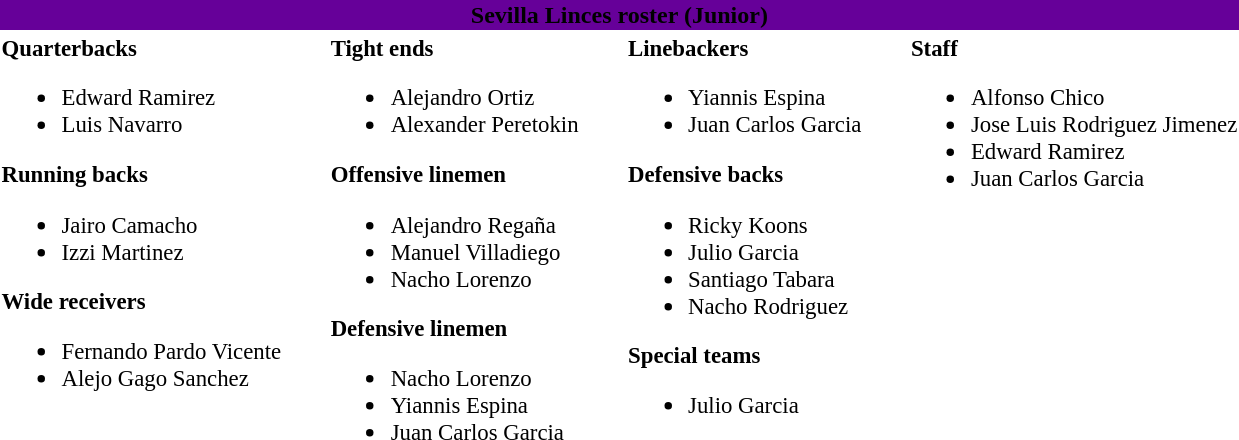<table class="toccolours" style="text-align: left;">
<tr>
<td bgcolor="#660099" align="center" colspan="7"><span><strong>Sevilla Linces roster (Junior)</strong></span></td>
</tr>
<tr>
<td style="font-size: 95%;" valign="top"><strong>Quarterbacks</strong><br><ul><li> Edward Ramirez</li><li> Luis Navarro</li></ul><strong>Running backs</strong><ul><li> Jairo Camacho</li><li> Izzi Martinez</li></ul><strong>Wide receivers</strong><ul><li> Fernando Pardo Vicente</li><li> Alejo Gago Sanchez</li></ul></td>
<td style="width: 25px;"></td>
<td style="font-size: 95%;" valign="top"><strong>Tight ends</strong><br><ul><li> Alejandro Ortiz</li><li> Alexander Peretokin</li></ul><strong>Offensive linemen</strong><ul><li> Alejandro Regaña</li><li> Manuel Villadiego</li><li> Nacho Lorenzo</li></ul><strong>Defensive linemen</strong><ul><li> Nacho Lorenzo</li><li> Yiannis Espina</li><li> Juan Carlos Garcia</li></ul></td>
<td style="width: 25px;"></td>
<td style="font-size: 95%;" valign="top"><strong>Linebackers</strong><br><ul><li> Yiannis Espina</li><li> Juan Carlos Garcia</li></ul><strong>Defensive backs</strong><ul><li> Ricky Koons</li><li> Julio Garcia</li><li> Santiago Tabara</li><li> Nacho Rodriguez</li></ul><strong>Special teams</strong><ul><li> Julio Garcia</li></ul></td>
<td style="width: 25px;"></td>
<td style="font-size: 95%;" valign="top"><strong>Staff</strong><br><ul><li> Alfonso Chico </li><li> Jose Luis Rodriguez Jimenez</li><li> Edward Ramirez </li><li> Juan Carlos Garcia </li></ul></td>
</tr>
</table>
